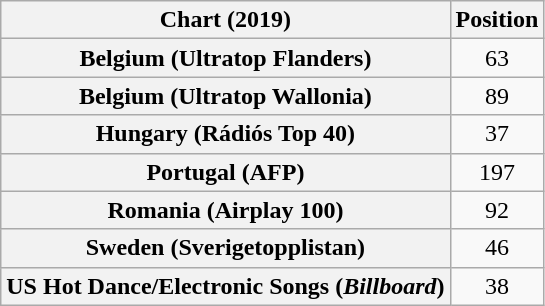<table class="wikitable sortable plainrowheaders" style="text-align:center">
<tr>
<th scope="col">Chart (2019)</th>
<th scope="col">Position</th>
</tr>
<tr>
<th scope="row">Belgium (Ultratop Flanders)</th>
<td>63</td>
</tr>
<tr>
<th scope="row">Belgium (Ultratop Wallonia)</th>
<td>89</td>
</tr>
<tr>
<th scope="row">Hungary (Rádiós Top 40)</th>
<td>37</td>
</tr>
<tr>
<th scope="row">Portugal (AFP)</th>
<td>197</td>
</tr>
<tr>
<th scope="row">Romania (Airplay 100)</th>
<td>92</td>
</tr>
<tr>
<th scope="row">Sweden (Sverigetopplistan)</th>
<td>46</td>
</tr>
<tr>
<th scope="row">US Hot Dance/Electronic Songs (<em>Billboard</em>)</th>
<td>38</td>
</tr>
</table>
